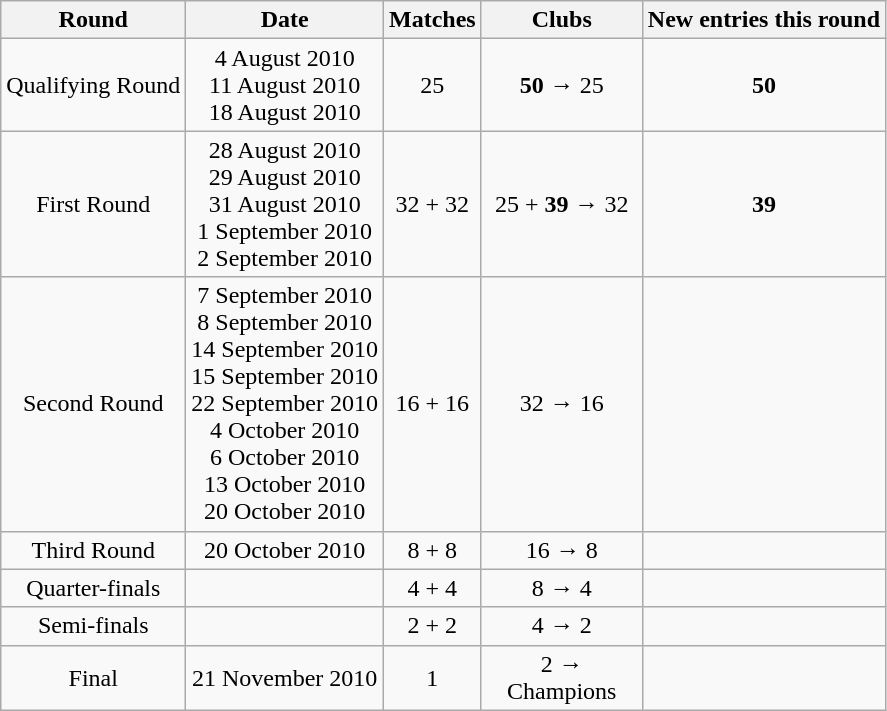<table class="wikitable">
<tr>
<th>Round</th>
<th>Date</th>
<th>Matches</th>
<th width=100>Clubs</th>
<th>New entries this round</th>
</tr>
<tr align=center>
<td>Qualifying Round</td>
<td>4 August 2010<br> 11 August 2010<br> 18 August 2010</td>
<td>25</td>
<td><strong>50</strong> → 25</td>
<td><strong>50</strong></td>
</tr>
<tr align=center>
<td>First Round</td>
<td>28 August 2010<br> 29 August 2010<br> 31 August 2010<br> 1 September 2010<br> 2 September 2010</td>
<td>32 + 32</td>
<td>25 + <strong>39</strong> → 32</td>
<td><strong>39</strong></td>
</tr>
<tr align=center>
<td>Second Round</td>
<td>7 September 2010<br> 8 September 2010<br> 14 September 2010<br> 15 September 2010<br> 22 September 2010<br> 4 October 2010<br> 6 October 2010<br> 13 October 2010<br> 20 October 2010</td>
<td>16 + 16</td>
<td>32 → 16</td>
<td></td>
</tr>
<tr align=center>
<td>Third Round</td>
<td>20 October 2010<br></td>
<td>8 + 8</td>
<td>16 → 8</td>
<td></td>
</tr>
<tr align=center>
<td>Quarter-finals</td>
<td></td>
<td>4 + 4</td>
<td>8 → 4</td>
<td></td>
</tr>
<tr align=center>
<td>Semi-finals</td>
<td></td>
<td>2 + 2</td>
<td>4 → 2</td>
<td></td>
</tr>
<tr align=center>
<td>Final</td>
<td>21 November 2010<br></td>
<td>1</td>
<td>2 → Champions</td>
<td></td>
</tr>
</table>
